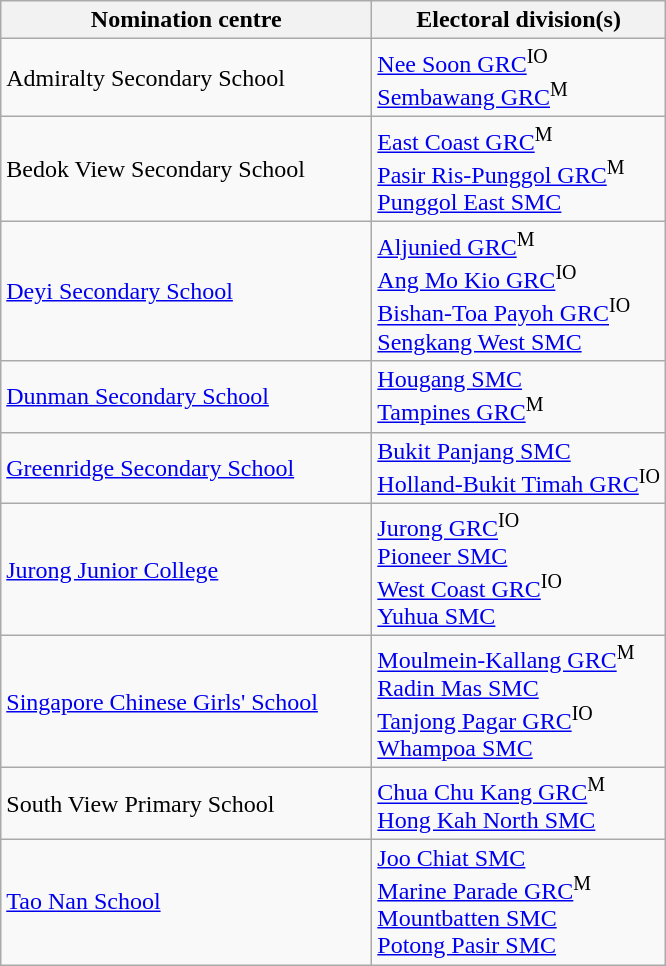<table class="wikitable">
<tr>
<th style="width:240px;">Nomination centre</th>
<th>Electoral division(s)</th>
</tr>
<tr>
<td>Admiralty Secondary School</td>
<td><a href='#'>Nee Soon GRC</a><sup>IO</sup> <br> <a href='#'>Sembawang GRC</a><sup>M</sup></td>
</tr>
<tr>
<td>Bedok View Secondary School</td>
<td><a href='#'>East Coast GRC</a><sup>M</sup> <br> <a href='#'>Pasir Ris-Punggol GRC</a><sup>M</sup> <br> <a href='#'>Punggol East SMC</a></td>
</tr>
<tr>
<td><a href='#'>Deyi Secondary School</a></td>
<td><a href='#'>Aljunied GRC</a><sup>M</sup> <br> <a href='#'>Ang Mo Kio GRC</a><sup>IO</sup> <br> <a href='#'>Bishan-Toa Payoh GRC</a><sup>IO</sup> <br> <a href='#'>Sengkang West SMC</a></td>
</tr>
<tr>
<td><a href='#'>Dunman Secondary School</a></td>
<td><a href='#'>Hougang SMC</a><br> <a href='#'>Tampines GRC</a><sup>M</sup></td>
</tr>
<tr>
<td><a href='#'>Greenridge Secondary School</a></td>
<td><a href='#'>Bukit Panjang SMC</a> <br> <a href='#'>Holland-Bukit Timah GRC</a><sup>IO</sup></td>
</tr>
<tr>
<td><a href='#'>Jurong Junior College</a></td>
<td><a href='#'>Jurong GRC</a><sup>IO</sup> <br> <a href='#'>Pioneer SMC</a><br> <a href='#'>West Coast GRC</a><sup>IO</sup> <br> <a href='#'>Yuhua SMC</a></td>
</tr>
<tr>
<td><a href='#'>Singapore Chinese Girls' School</a></td>
<td><a href='#'>Moulmein-Kallang GRC</a><sup>M</sup> <br> <a href='#'>Radin Mas SMC</a><br> <a href='#'>Tanjong Pagar GRC</a><sup>IO</sup><br> <a href='#'>Whampoa SMC</a></td>
</tr>
<tr>
<td>South View Primary School</td>
<td><a href='#'>Chua Chu Kang GRC</a><sup>M</sup> <br> <a href='#'>Hong Kah North SMC</a></td>
</tr>
<tr>
<td><a href='#'>Tao Nan School</a></td>
<td><a href='#'>Joo Chiat SMC</a> <br><a href='#'>Marine Parade GRC</a><sup>M</sup> <br> <a href='#'>Mountbatten SMC</a> <br> <a href='#'>Potong Pasir SMC</a></td>
</tr>
</table>
